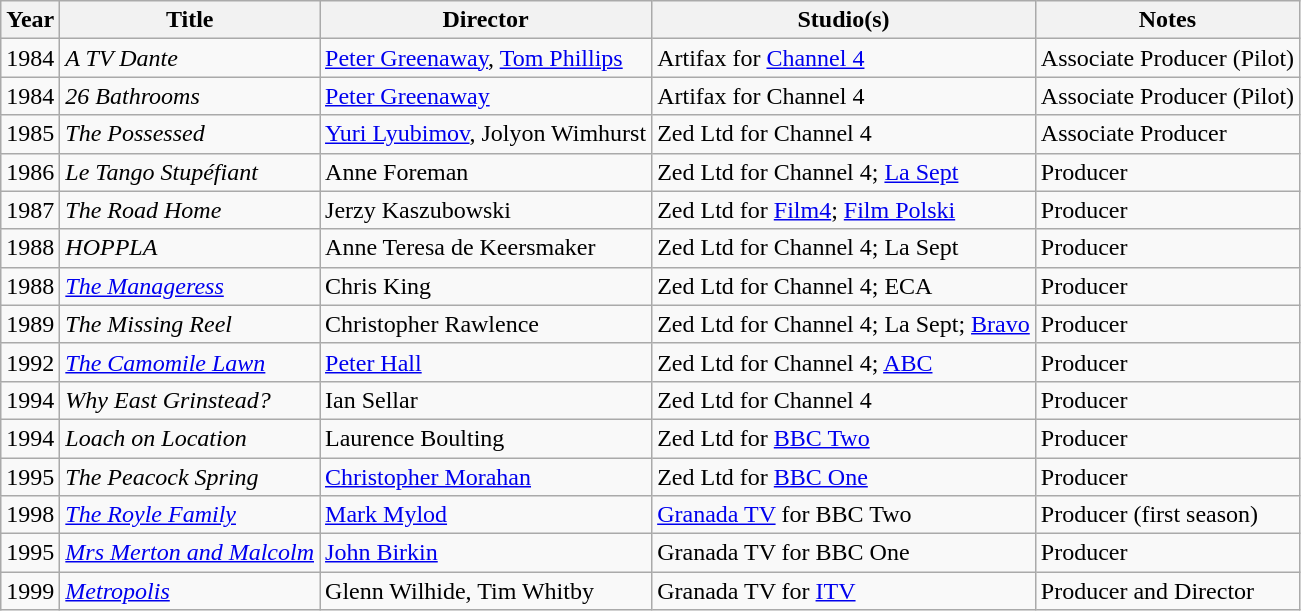<table class="wikitable">
<tr>
<th>Year</th>
<th>Title</th>
<th>Director</th>
<th>Studio(s)</th>
<th>Notes</th>
</tr>
<tr>
<td>1984</td>
<td><em>A TV Dante</em></td>
<td><a href='#'>Peter Greenaway</a>, <a href='#'>Tom Phillips</a></td>
<td>Artifax for <a href='#'>Channel 4</a></td>
<td>Associate Producer (Pilot)</td>
</tr>
<tr>
<td>1984</td>
<td><em>26 Bathrooms</em></td>
<td><a href='#'>Peter Greenaway</a></td>
<td>Artifax for Channel 4</td>
<td>Associate Producer (Pilot)</td>
</tr>
<tr>
<td>1985</td>
<td><em>The Possessed</em></td>
<td><a href='#'>Yuri Lyubimov</a>, Jolyon Wimhurst</td>
<td>Zed Ltd for Channel 4</td>
<td>Associate Producer</td>
</tr>
<tr>
<td>1986</td>
<td><em>Le Tango Stupéfiant</em></td>
<td>Anne Foreman</td>
<td>Zed Ltd for Channel 4; <a href='#'>La Sept</a></td>
<td>Producer</td>
</tr>
<tr>
<td>1987</td>
<td><em>The Road Home</em></td>
<td>Jerzy Kaszubowski</td>
<td>Zed Ltd for <a href='#'>Film4</a>; <a href='#'>Film Polski</a></td>
<td>Producer</td>
</tr>
<tr>
<td>1988</td>
<td><em>HOPPLA</em></td>
<td>Anne Teresa de Keersmaker</td>
<td>Zed Ltd for Channel 4; La Sept</td>
<td>Producer</td>
</tr>
<tr>
<td>1988</td>
<td><em><a href='#'>The Manageress</a></em></td>
<td>Chris King</td>
<td>Zed Ltd for Channel 4; ECA</td>
<td>Producer</td>
</tr>
<tr>
<td>1989</td>
<td><em>The Missing Reel</em></td>
<td>Christopher Rawlence</td>
<td>Zed Ltd for Channel 4; La Sept; <a href='#'>Bravo</a></td>
<td>Producer</td>
</tr>
<tr>
<td>1992</td>
<td><em><a href='#'>The Camomile Lawn</a></em></td>
<td><a href='#'>Peter Hall</a></td>
<td>Zed Ltd for Channel 4; <a href='#'>ABC</a></td>
<td>Producer</td>
</tr>
<tr>
<td>1994</td>
<td><em>Why East Grinstead?</em></td>
<td>Ian Sellar</td>
<td>Zed Ltd for Channel 4</td>
<td>Producer</td>
</tr>
<tr>
<td>1994</td>
<td><em>Loach on Location</em></td>
<td>Laurence Boulting</td>
<td>Zed Ltd for <a href='#'>BBC Two</a></td>
<td>Producer</td>
</tr>
<tr>
<td>1995</td>
<td><em>The Peacock Spring</em></td>
<td><a href='#'>Christopher Morahan</a></td>
<td>Zed Ltd for <a href='#'>BBC One</a></td>
<td>Producer</td>
</tr>
<tr>
<td>1998</td>
<td><em><a href='#'>The Royle Family</a></em></td>
<td><a href='#'>Mark Mylod</a></td>
<td><a href='#'>Granada TV</a> for BBC Two</td>
<td>Producer (first season)</td>
</tr>
<tr>
<td>1995</td>
<td><em><a href='#'>Mrs Merton and Malcolm</a></em></td>
<td><a href='#'>John Birkin</a></td>
<td>Granada TV for BBC One</td>
<td>Producer</td>
</tr>
<tr>
<td>1999</td>
<td><em><a href='#'>Metropolis</a></em></td>
<td>Glenn Wilhide, Tim Whitby</td>
<td>Granada TV for <a href='#'>ITV</a></td>
<td>Producer and Director</td>
</tr>
</table>
